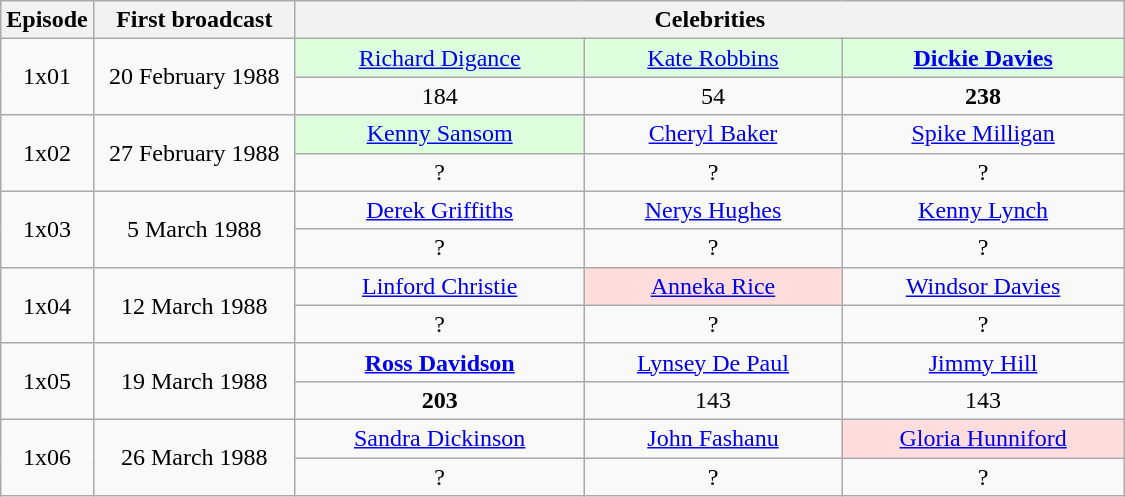<table class="wikitable" width="750px" style="text-align:center;">
<tr>
<th width="8%">Episode</th>
<th width="18%">First broadcast</th>
<th colspan="3">Celebrities</th>
</tr>
<tr>
<td rowspan="2">1x01</td>
<td rowspan="2">20 February 1988</td>
<td bgcolor="ddffdd"><a href='#'>Richard Digance</a></td>
<td bgcolor="ddffdd"><a href='#'>Kate Robbins</a></td>
<td bgcolor="ddffdd"><strong><a href='#'>Dickie Davies</a></strong></td>
</tr>
<tr>
<td>184</td>
<td>54</td>
<td><strong>238</strong></td>
</tr>
<tr>
<td rowspan="2">1x02</td>
<td rowspan="2">27 February 1988</td>
<td bgcolor="ddffdd"><a href='#'>Kenny Sansom</a></td>
<td><a href='#'>Cheryl Baker</a></td>
<td><a href='#'>Spike Milligan</a></td>
</tr>
<tr>
<td>?</td>
<td>?</td>
<td>?</td>
</tr>
<tr>
<td rowspan="2">1x03</td>
<td rowspan="2">5 March 1988</td>
<td><a href='#'>Derek Griffiths</a></td>
<td><a href='#'>Nerys Hughes</a></td>
<td><a href='#'>Kenny Lynch</a></td>
</tr>
<tr>
<td>?</td>
<td>?</td>
<td>?</td>
</tr>
<tr>
<td rowspan="2">1x04</td>
<td rowspan="2">12 March 1988</td>
<td><a href='#'>Linford Christie</a></td>
<td bgcolor="ffdddd"><a href='#'>Anneka Rice</a></td>
<td><a href='#'>Windsor Davies</a></td>
</tr>
<tr>
<td>?</td>
<td>?</td>
<td>?</td>
</tr>
<tr>
<td rowspan="2">1x05</td>
<td rowspan="2">19 March 1988</td>
<td><strong><a href='#'>Ross Davidson</a></strong></td>
<td><a href='#'>Lynsey De Paul</a></td>
<td><a href='#'>Jimmy Hill</a></td>
</tr>
<tr>
<td><strong>203</strong></td>
<td>143</td>
<td>143</td>
</tr>
<tr>
<td rowspan="2">1x06</td>
<td rowspan="2">26 March 1988</td>
<td><a href='#'>Sandra Dickinson</a></td>
<td><a href='#'>John Fashanu</a></td>
<td bgcolor="ffdddd"><a href='#'>Gloria Hunniford</a></td>
</tr>
<tr>
<td>?</td>
<td>?</td>
<td>?</td>
</tr>
</table>
